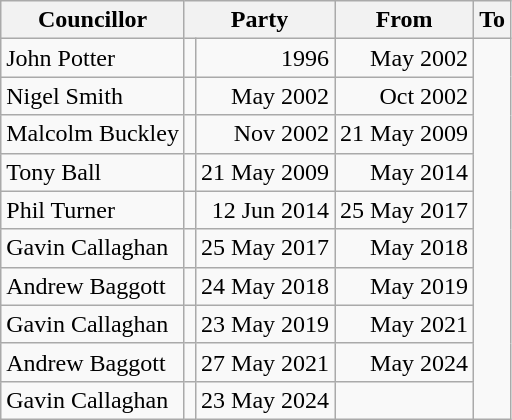<table class=wikitable>
<tr>
<th>Councillor</th>
<th colspan=2>Party</th>
<th>From</th>
<th>To</th>
</tr>
<tr>
<td>John Potter</td>
<td></td>
<td align=right>1996</td>
<td align=right>May 2002</td>
</tr>
<tr>
<td>Nigel Smith</td>
<td></td>
<td align=right>May 2002</td>
<td align=right>Oct 2002</td>
</tr>
<tr>
<td>Malcolm Buckley</td>
<td></td>
<td align=right>Nov 2002</td>
<td align=right>21 May 2009</td>
</tr>
<tr>
<td>Tony Ball</td>
<td></td>
<td align=right>21 May 2009</td>
<td align=right>May 2014</td>
</tr>
<tr>
<td>Phil Turner</td>
<td></td>
<td align=right>12 Jun 2014</td>
<td align=right>25 May 2017</td>
</tr>
<tr>
<td>Gavin Callaghan</td>
<td></td>
<td align=right>25 May 2017</td>
<td align=right>May 2018</td>
</tr>
<tr>
<td>Andrew Baggott</td>
<td></td>
<td align=right>24 May 2018</td>
<td align=right>May 2019</td>
</tr>
<tr>
<td>Gavin Callaghan</td>
<td></td>
<td align=right>23 May 2019</td>
<td align=right>May 2021</td>
</tr>
<tr>
<td>Andrew Baggott</td>
<td></td>
<td align=right>27 May 2021</td>
<td align=right>May 2024</td>
</tr>
<tr>
<td>Gavin Callaghan</td>
<td></td>
<td align=right>23 May 2024</td>
<td align=right></td>
</tr>
</table>
